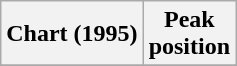<table class="wikitable plainrowheaders" style="text-align:center">
<tr>
<th>Chart (1995)</th>
<th>Peak<br>position</th>
</tr>
<tr>
</tr>
</table>
